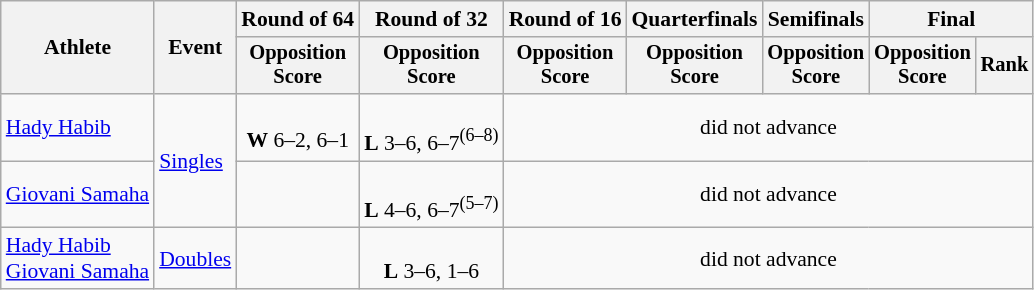<table class=wikitable style="font-size:90%; text-align:center;">
<tr>
<th rowspan="2">Athlete</th>
<th rowspan="2">Event</th>
<th>Round of 64</th>
<th>Round of 32</th>
<th>Round of 16</th>
<th>Quarterfinals</th>
<th>Semifinals</th>
<th colspan=2>Final</th>
</tr>
<tr style="font-size:95%">
<th>Opposition<br>Score</th>
<th>Opposition<br>Score</th>
<th>Opposition<br>Score</th>
<th>Opposition<br>Score</th>
<th>Opposition<br>Score</th>
<th>Opposition<br>Score</th>
<th>Rank</th>
</tr>
<tr>
<td align=left><a href='#'>Hady Habib</a></td>
<td align=left rowspan=2><a href='#'>Singles</a></td>
<td><br><strong>W</strong> 6–2, 6–1</td>
<td><br><strong>L</strong> 3–6, 6–7<sup>(6–8)</sup></td>
<td colspan=5>did not advance</td>
</tr>
<tr>
<td align=left><a href='#'>Giovani Samaha</a></td>
<td></td>
<td><br><strong>L</strong> 4–6, 6–7<sup>(5–7)</sup></td>
<td colspan=5>did not advance</td>
</tr>
<tr>
<td align=left><a href='#'>Hady Habib</a><br><a href='#'>Giovani Samaha</a></td>
<td align=left><a href='#'>Doubles</a></td>
<td></td>
<td><br><strong>L</strong> 3–6, 1–6</td>
<td colspan=5>did not advance</td>
</tr>
</table>
